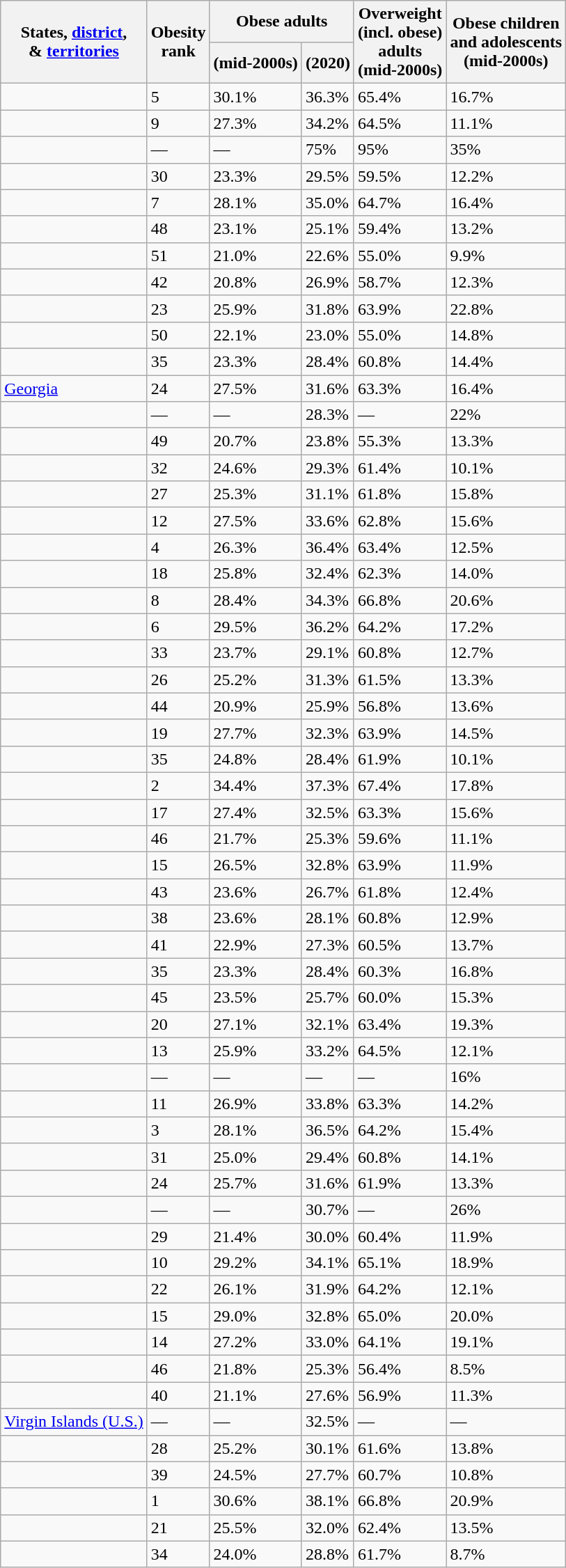<table class="wikitable sortable">
<tr>
<th rowspan=2>States, <a href='#'>district</a>,<br> & <a href='#'>territories</a></th>
<th data-sort-type="number" rowspan=2>Obesity<br>rank</th>
<th colspan=2>Obese adults</th>
<th rowspan=2>Overweight<br>(incl. obese)<br>adults<br>(mid-2000s)</th>
<th rowspan=2>Obese children<br>and adolescents<br>(mid-2000s)</th>
</tr>
<tr>
<th>(mid-2000s)</th>
<th>(2020)</th>
</tr>
<tr>
<td></td>
<td>5</td>
<td>30.1%</td>
<td>36.3%</td>
<td>65.4%</td>
<td>16.7%</td>
</tr>
<tr>
<td></td>
<td>9</td>
<td>27.3%</td>
<td>34.2%</td>
<td>64.5%</td>
<td>11.1%</td>
</tr>
<tr>
<td></td>
<td>—</td>
<td>—</td>
<td>75%</td>
<td>95%</td>
<td>35%</td>
</tr>
<tr>
<td></td>
<td>30</td>
<td>23.3%</td>
<td>29.5%</td>
<td>59.5%</td>
<td>12.2%</td>
</tr>
<tr>
<td></td>
<td>7</td>
<td>28.1%</td>
<td>35.0%</td>
<td>64.7%</td>
<td>16.4%</td>
</tr>
<tr>
<td></td>
<td>48</td>
<td>23.1%</td>
<td>25.1%</td>
<td>59.4%</td>
<td>13.2%</td>
</tr>
<tr>
<td></td>
<td>51</td>
<td>21.0%</td>
<td>22.6%</td>
<td>55.0%</td>
<td>9.9%</td>
</tr>
<tr>
<td></td>
<td>42</td>
<td>20.8%</td>
<td>26.9%</td>
<td>58.7%</td>
<td>12.3%</td>
</tr>
<tr>
<td></td>
<td>23</td>
<td>25.9%</td>
<td>31.8%</td>
<td>63.9%</td>
<td>22.8%</td>
</tr>
<tr>
<td></td>
<td>50</td>
<td>22.1%</td>
<td>23.0%</td>
<td>55.0%</td>
<td>14.8%</td>
</tr>
<tr>
<td></td>
<td>35</td>
<td>23.3%</td>
<td>28.4%</td>
<td>60.8%</td>
<td>14.4%</td>
</tr>
<tr>
<td> <a href='#'>Georgia</a></td>
<td>24</td>
<td>27.5%</td>
<td>31.6%</td>
<td>63.3%</td>
<td>16.4%</td>
</tr>
<tr>
<td></td>
<td>—</td>
<td>—</td>
<td>28.3%</td>
<td>—</td>
<td>22%</td>
</tr>
<tr>
<td></td>
<td>49</td>
<td>20.7%</td>
<td>23.8%</td>
<td>55.3%</td>
<td>13.3%</td>
</tr>
<tr>
<td></td>
<td>32</td>
<td>24.6%</td>
<td>29.3%</td>
<td>61.4%</td>
<td>10.1%</td>
</tr>
<tr>
<td></td>
<td>27</td>
<td>25.3%</td>
<td>31.1%</td>
<td>61.8%</td>
<td>15.8%</td>
</tr>
<tr>
<td></td>
<td>12</td>
<td>27.5%</td>
<td>33.6%</td>
<td>62.8%</td>
<td>15.6%</td>
</tr>
<tr>
<td></td>
<td>4</td>
<td>26.3%</td>
<td>36.4%</td>
<td>63.4%</td>
<td>12.5%</td>
</tr>
<tr>
<td></td>
<td>18</td>
<td>25.8%</td>
<td>32.4%</td>
<td>62.3%</td>
<td>14.0%</td>
</tr>
<tr>
<td></td>
<td>8</td>
<td>28.4%</td>
<td>34.3%</td>
<td>66.8%</td>
<td>20.6%</td>
</tr>
<tr>
<td></td>
<td>6</td>
<td>29.5%</td>
<td>36.2%</td>
<td>64.2%</td>
<td>17.2%</td>
</tr>
<tr>
<td></td>
<td>33</td>
<td>23.7%</td>
<td>29.1%</td>
<td>60.8%</td>
<td>12.7%</td>
</tr>
<tr>
<td></td>
<td>26</td>
<td>25.2%</td>
<td>31.3%</td>
<td>61.5%</td>
<td>13.3%</td>
</tr>
<tr>
<td></td>
<td>44</td>
<td>20.9%</td>
<td>25.9%</td>
<td>56.8%</td>
<td>13.6%</td>
</tr>
<tr>
<td></td>
<td>19</td>
<td>27.7%</td>
<td>32.3%</td>
<td>63.9%</td>
<td>14.5%</td>
</tr>
<tr>
<td></td>
<td>35</td>
<td>24.8%</td>
<td>28.4%</td>
<td>61.9%</td>
<td>10.1%</td>
</tr>
<tr>
<td></td>
<td>2</td>
<td>34.4%</td>
<td>37.3%</td>
<td>67.4%</td>
<td>17.8%</td>
</tr>
<tr>
<td></td>
<td>17</td>
<td>27.4%</td>
<td>32.5%</td>
<td>63.3%</td>
<td>15.6%</td>
</tr>
<tr>
<td></td>
<td>46</td>
<td>21.7%</td>
<td>25.3%</td>
<td>59.6%</td>
<td>11.1%</td>
</tr>
<tr>
<td></td>
<td>15</td>
<td>26.5%</td>
<td>32.8%</td>
<td>63.9%</td>
<td>11.9%</td>
</tr>
<tr>
<td></td>
<td>43</td>
<td>23.6%</td>
<td>26.7%</td>
<td>61.8%</td>
<td>12.4%</td>
</tr>
<tr>
<td></td>
<td>38</td>
<td>23.6%</td>
<td>28.1%</td>
<td>60.8%</td>
<td>12.9%</td>
</tr>
<tr>
<td></td>
<td>41</td>
<td>22.9%</td>
<td>27.3%</td>
<td>60.5%</td>
<td>13.7%</td>
</tr>
<tr>
<td></td>
<td>35</td>
<td>23.3%</td>
<td>28.4%</td>
<td>60.3%</td>
<td>16.8%</td>
</tr>
<tr>
<td></td>
<td>45</td>
<td>23.5%</td>
<td>25.7%</td>
<td>60.0%</td>
<td>15.3%</td>
</tr>
<tr>
<td></td>
<td>20</td>
<td>27.1%</td>
<td>32.1%</td>
<td>63.4%</td>
<td>19.3%</td>
</tr>
<tr>
<td></td>
<td>13</td>
<td>25.9%</td>
<td>33.2%</td>
<td>64.5%</td>
<td>12.1%</td>
</tr>
<tr>
<td></td>
<td>—</td>
<td>—</td>
<td>—</td>
<td>—</td>
<td>16%</td>
</tr>
<tr>
<td></td>
<td>11</td>
<td>26.9%</td>
<td>33.8%</td>
<td>63.3%</td>
<td>14.2%</td>
</tr>
<tr>
<td></td>
<td>3</td>
<td>28.1%</td>
<td>36.5%</td>
<td>64.2%</td>
<td>15.4%</td>
</tr>
<tr>
<td></td>
<td>31</td>
<td>25.0%</td>
<td>29.4%</td>
<td>60.8%</td>
<td>14.1%</td>
</tr>
<tr>
<td></td>
<td>24</td>
<td>25.7%</td>
<td>31.6%</td>
<td>61.9%</td>
<td>13.3%</td>
</tr>
<tr>
<td></td>
<td>—</td>
<td>—</td>
<td>30.7%</td>
<td>—</td>
<td>26%</td>
</tr>
<tr>
<td></td>
<td>29</td>
<td>21.4%</td>
<td>30.0%</td>
<td>60.4%</td>
<td>11.9%</td>
</tr>
<tr>
<td></td>
<td>10</td>
<td>29.2%</td>
<td>34.1%</td>
<td>65.1%</td>
<td>18.9%</td>
</tr>
<tr>
<td></td>
<td>22</td>
<td>26.1%</td>
<td>31.9%</td>
<td>64.2%</td>
<td>12.1%</td>
</tr>
<tr>
<td></td>
<td>15</td>
<td>29.0%</td>
<td>32.8%</td>
<td>65.0%</td>
<td>20.0%</td>
</tr>
<tr>
<td></td>
<td>14</td>
<td>27.2%</td>
<td>33.0%</td>
<td>64.1%</td>
<td>19.1%</td>
</tr>
<tr>
<td></td>
<td>46</td>
<td>21.8%</td>
<td>25.3%</td>
<td>56.4%</td>
<td>8.5%</td>
</tr>
<tr>
<td></td>
<td>40</td>
<td>21.1%</td>
<td>27.6%</td>
<td>56.9%</td>
<td>11.3%</td>
</tr>
<tr>
<td> <a href='#'>Virgin Islands (U.S.)</a></td>
<td>—</td>
<td>—</td>
<td>32.5%</td>
<td>—</td>
<td>—</td>
</tr>
<tr>
<td></td>
<td>28</td>
<td>25.2%</td>
<td>30.1%</td>
<td>61.6%</td>
<td>13.8%</td>
</tr>
<tr>
<td></td>
<td>39</td>
<td>24.5%</td>
<td>27.7%</td>
<td>60.7%</td>
<td>10.8%</td>
</tr>
<tr>
<td></td>
<td>1</td>
<td>30.6%</td>
<td>38.1%</td>
<td>66.8%</td>
<td>20.9%</td>
</tr>
<tr>
<td></td>
<td>21</td>
<td>25.5%</td>
<td>32.0%</td>
<td>62.4%</td>
<td>13.5%</td>
</tr>
<tr>
<td></td>
<td>34</td>
<td>24.0%</td>
<td>28.8%</td>
<td>61.7%</td>
<td>8.7%</td>
</tr>
</table>
